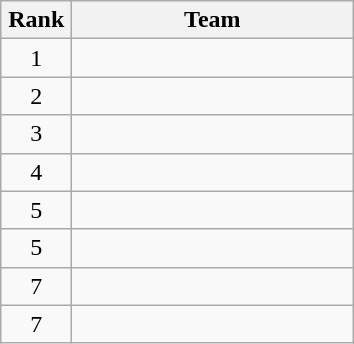<table class="wikitable" style="text-align: center;">
<tr>
<th width=40>Rank</th>
<th width=180>Team</th>
</tr>
<tr>
<td>1</td>
<td align=left></td>
</tr>
<tr>
<td>2</td>
<td align=left></td>
</tr>
<tr>
<td>3</td>
<td align=left></td>
</tr>
<tr>
<td>4</td>
<td align=left></td>
</tr>
<tr>
<td>5</td>
<td align=left></td>
</tr>
<tr>
<td>5</td>
<td align=left></td>
</tr>
<tr>
<td>7</td>
<td align=left></td>
</tr>
<tr>
<td>7</td>
<td align=left></td>
</tr>
</table>
